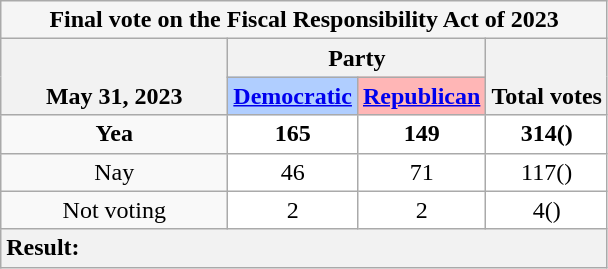<table class="wikitable" style="text-align:center">
<tr>
<th colspan=5 style="background:#f5f5f5">Final vote on the Fiscal Responsibility Act of 2023</th>
</tr>
<tr style="vertical-align:bottom;">
<th rowspan=2 style="width: 9em;">May 31, 2023</th>
<th colspan=2>Party</th>
<th rowspan=2>Total votes</th>
</tr>
<tr style="vertical-align:bottom;">
<th style="background-color:#b0ceff;"><a href='#'>Democratic</a></th>
<th style="background-color:#ffb6b6;"><a href='#'>Republican</a></th>
</tr>
<tr>
<td><strong>Yea</strong></td>
<td style="background:#ffffff"><strong>165</strong></td>
<td style="background:#ffffff"><strong>149</strong></td>
<td style="background:#ffffff"><strong>314()</strong></td>
</tr>
<tr>
<td>Nay</td>
<td style="background:#ffffff">46</td>
<td style="background:#ffffff">71</td>
<td style="background:#ffffff">117()</td>
</tr>
<tr>
<td>Not voting</td>
<td style="background:#ffffff">2</td>
<td style="background:#ffffff">2</td>
<td style="background:#ffffff">4()</td>
</tr>
<tr>
<th colspan=5 style="text-align:left;">Result: </th>
</tr>
</table>
